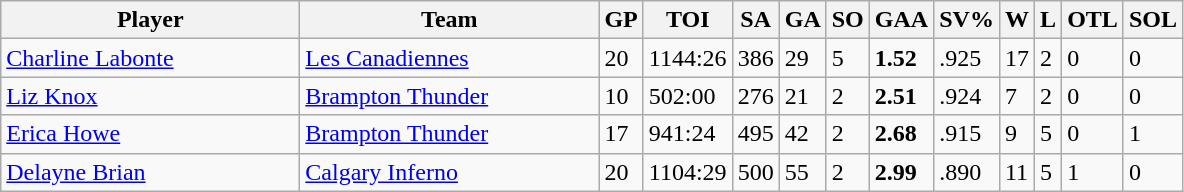<table class="wikitable sortable">
<tr>
<th style="width:12em">Player</th>
<th style="width:12em">Team</th>
<th>GP</th>
<th>TOI</th>
<th>SA</th>
<th>GA</th>
<th>SO</th>
<th>GAA</th>
<th>SV%</th>
<th>W</th>
<th>L</th>
<th>OTL</th>
<th>SOL</th>
</tr>
<tr>
<td><a href='#'>Charline Labonte</a></td>
<td><a href='#'>Les Canadiennes</a></td>
<td>20</td>
<td>1144:26</td>
<td>386</td>
<td>29</td>
<td>5</td>
<td><strong>1.52</strong></td>
<td>.925</td>
<td>17</td>
<td>2</td>
<td>0</td>
<td>0</td>
</tr>
<tr>
<td><a href='#'>Liz Knox</a></td>
<td><a href='#'>Brampton Thunder</a></td>
<td>10</td>
<td>502:00</td>
<td>276</td>
<td>21</td>
<td>2</td>
<td><strong>2.51</strong></td>
<td>.924</td>
<td>7</td>
<td>2</td>
<td>0</td>
<td>0</td>
</tr>
<tr>
<td><a href='#'>Erica Howe</a></td>
<td><a href='#'>Brampton Thunder</a></td>
<td>17</td>
<td>941:24</td>
<td>495</td>
<td>42</td>
<td>2</td>
<td><strong>2.68</strong></td>
<td>.915</td>
<td>9</td>
<td>5</td>
<td>0</td>
<td>1</td>
</tr>
<tr>
<td><a href='#'>Delayne Brian</a></td>
<td><a href='#'>Calgary Inferno</a></td>
<td>20</td>
<td>1104:29</td>
<td>500</td>
<td>55</td>
<td>2</td>
<td><strong>2.99</strong></td>
<td>.890</td>
<td>11</td>
<td>5</td>
<td>1</td>
<td>0</td>
</tr>
</table>
